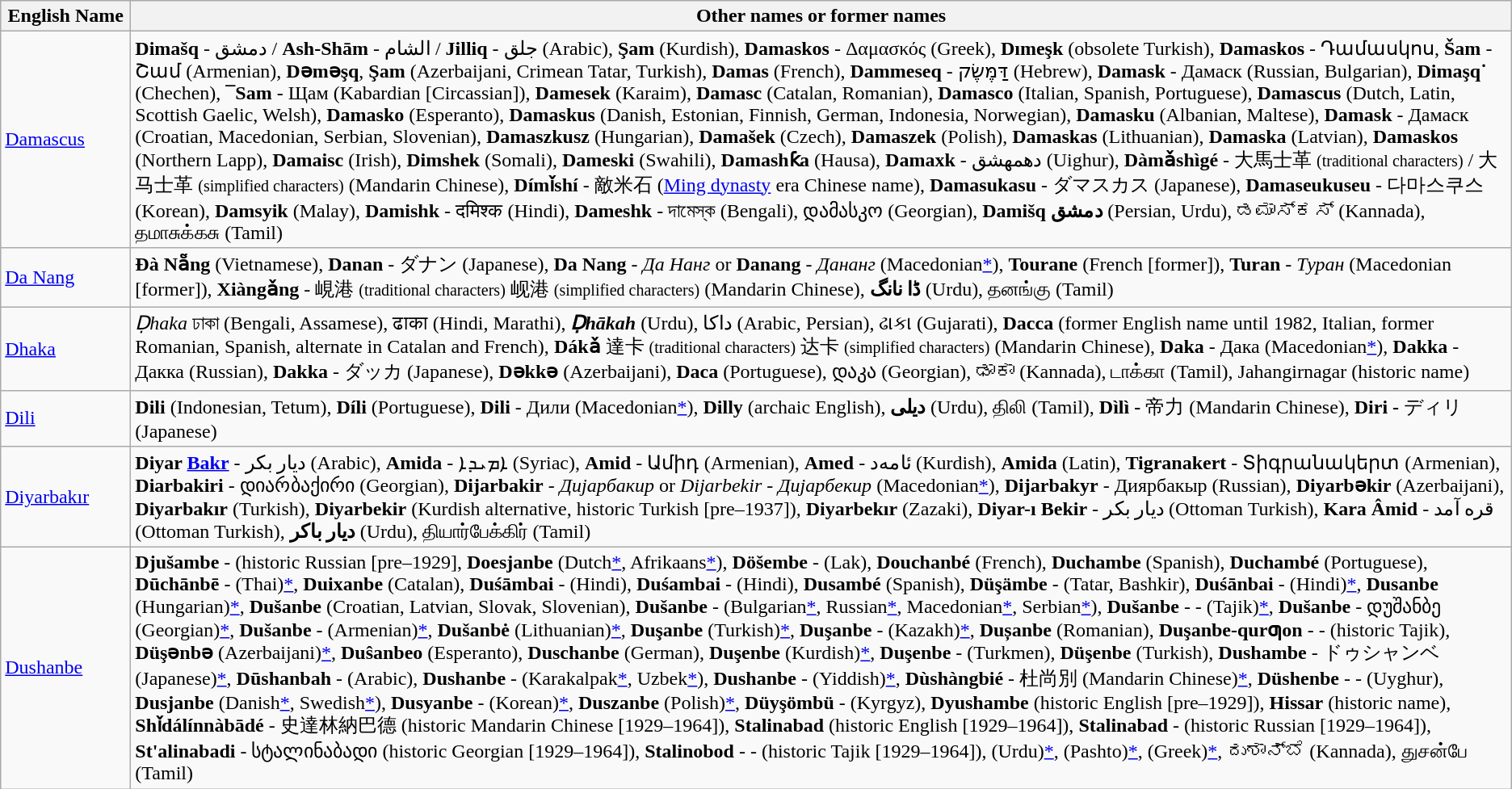<table class="wikitable">
<tr>
<th style="width:100px;">English Name</th>
<th>Other names or former names</th>
</tr>
<tr>
<td> <a href='#'>Damascus</a></td>
<td id="Damascus"><strong>Dimašq</strong> - دمشق / <strong>Ash-Shām</strong> - الشام / <strong>Jilliq</strong> - جلق (Arabic), <strong>Şam</strong> (Kurdish), <strong>Damaskos</strong> - Δαμασκός (Greek), <strong>Dımeşk</strong> (obsolete Turkish), <strong>Damaskos</strong> - Դամասկոս, <strong>Šam</strong> - Շամ (Armenian), <strong>Dəməşq</strong>, <strong>Şam</strong> (Azerbaijani, Crimean Tatar, Turkish), <strong>Damas</strong> (French), <strong>Dammeseq</strong> - דַּמֶּשֶׂק (Hebrew), <strong>Damask</strong> - Дамаск (Russian, Bulgarian), <strong>Dimaşq˙</strong> (Chechen), <strong>¯Sam</strong> - Щам (Kabardian [Circassian]), <strong>Damesek</strong> (Karaim), <strong>Damasc</strong> (Catalan, Romanian), <strong>Damasco</strong> (Italian, Spanish, Portuguese), <strong>Damascus</strong> (Dutch, Latin, Scottish Gaelic, Welsh), <strong>Damasko</strong> (Esperanto), <strong>Damaskus</strong> (Danish, Estonian, Finnish, German, Indonesia, Norwegian), <strong>Damasku</strong> (Albanian, Maltese), <strong>Damask</strong> - Дамаск (Croatian, Macedonian, Serbian, Slovenian), <strong>Damaszkusz</strong> (Hungarian), <strong>Damašek</strong> (Czech), <strong>Damaszek</strong> (Polish), <strong>Damaskas</strong> (Lithuanian), <strong>Damaska</strong> (Latvian), <strong>Damaskos</strong> (Northern Lapp), <strong>Damaisc</strong> (Irish), <strong>Dimshek</strong> (Somali), <strong>Dameski</strong> (Swahili), <strong>Damashƙa</strong> (Hausa), <strong>Damaxk</strong> - دهمهشق (Uighur), <strong>Dàmǎshìgé</strong> - 大馬士革 <small>(traditional characters)</small> / 大马士革 <small>(simplified characters)</small> (Mandarin Chinese), <strong>Dímǐshí</strong> - 敵米石 (<a href='#'>Ming dynasty</a> era Chinese name), <strong>Damasukasu</strong> - ダマスカス (Japanese), <strong>Damaseukuseu</strong> - 다마스쿠스 (Korean), <strong>Damsyik</strong> (Malay), <strong>Damishk</strong> - दमिश्क (Hindi), <strong>Dameshk</strong> - দামেস্ক (Bengali), დამასკო (Georgian), <strong>Damišq دمشق</strong> (Persian, Urdu), ಡಮಾಸ್ಕಸ್ (Kannada), தமாசுக்கசு (Tamil)<br></td>
</tr>
<tr>
<td> <a href='#'>Da Nang</a></td>
<td id="Da Nang"><strong>Đà Nẵng</strong> (Vietnamese), <strong>Danan</strong> - ダナン (Japanese), <strong>Da Nang</strong> - <em>Да Нанг</em> or <strong>Danang</strong> - <em>Дананг</em> (Macedonian<a href='#'>*</a>), <strong>Tourane</strong> (French [former]), <strong>Turan</strong> - <em>Туран</em> (Macedonian [former]), <strong>Xiàngǎng</strong> - 峴港 <small>(traditional characters)</small> 岘港 <small>(simplified characters)</small> (Mandarin Chinese), <strong>ڈا نانگ</strong> (Urdu), தனங்கு (Tamil)<br></td>
</tr>
<tr>
<td> <a href='#'>Dhaka</a></td>
<td><em>Ḍhaka</em> ঢাকা (Bengali, Assamese), ढाका (Hindi, Marathi), <strong><em>Ḍhākah</em></strong>  (Urdu), داكا (Arabic, Persian), ઢાકા (Gujarati), <strong>Dacca</strong> (former English name until 1982, Italian, former Romanian, Spanish, alternate in Catalan and French), <strong>Dákǎ</strong> 達卡 <small>(traditional characters)</small> 达卡 <small>(simplified characters)</small> (Mandarin Chinese),  <strong>Daka</strong> - Дака (Macedonian<a href='#'>*</a>), <strong>Dakka</strong> - Дакка (Russian), <strong>Dakka</strong> - ダッカ (Japanese), <strong>Dəkkə</strong> (Azerbaijani), <strong>Daca</strong> (Portuguese), დაკა (Georgian), ಢಾಕಾ (Kannada), டாக்கா (Tamil), Jahangirnagar (historic name) </td>
</tr>
<tr>
<td> <a href='#'>Dili</a></td>
<td><strong>Dili</strong> (Indonesian, Tetum), <strong>Díli</strong> (Portuguese), <strong>Dili</strong> - Дили (Macedonian<a href='#'>*</a>), <strong>Dilly</strong> (archaic English), <strong>دیلی</strong> (Urdu), திலி (Tamil), <strong>Dìlì -</strong> 帝力 (Mandarin Chinese), <strong>Diri -</strong> ディリ (Japanese)</td>
</tr>
<tr>
<td> <a href='#'>Diyarbakır</a></td>
<td id="Diyarbakır"><strong>Diyar <a href='#'>Bakr</a></strong> - ديار بكر (Arabic), <strong>Amida</strong> - ܐܡܝܕܐ (Syriac), <strong>Amid</strong> - Ամիդ (Armenian), <strong>Amed</strong> - ئامه‌د (Kurdish), <strong>Amida</strong> (Latin), <strong>Tigranakert</strong> - Տիգրանակերտ (Armenian), <strong>Diarbakiri</strong> - დიარბაქირი (Georgian), <strong>Dijarbakir</strong> - <em>Дијарбакир</em> or <em>Dijarbekir</em> - <em>Дијарбекир</em> (Macedonian<a href='#'>*</a>), <strong>Dijarbakyr</strong> - Диярбакыр (Russian), <strong>Diyarbəkir</strong> (Azerbaijani), <strong>Diyarbakır</strong> (Turkish), <strong>Diyarbekir</strong> (Kurdish alternative, historic Turkish [pre–1937]), <strong>Diyarbekır</strong> (Zazaki), <strong>Diyar-ı Bekir</strong> - ديار بکر (Ottoman Turkish), <strong>Kara Âmid</strong> - قره آمد (Ottoman Turkish), <strong>دیار باکر</strong> (Urdu), தியார்பேக்கிர் (Tamil)<br></td>
</tr>
<tr>
<td> <a href='#'>Dushanbe</a></td>
<td><strong>Djušambe</strong> -  (historic Russian [pre–1929], <strong>Doesjanbe</strong> (Dutch<a href='#'>*</a>, Afrikaans<a href='#'>*</a>), <strong>Döšembe</strong> -  (Lak), <strong>Douchanbé</strong> (French), <strong>Duchambe</strong> (Spanish), <strong>Duchambé</strong> (Portuguese), <strong>Dūchānbē</strong> -  (Thai)<a href='#'>*</a>, <strong>Duixanbe</strong> (Catalan), <strong>Duśāmbai</strong> -  (Hindi), <strong>Duśambai</strong> -  (Hindi), <strong>Dusambé</strong> (Spanish), <strong>Düşämbe</strong> -  (Tatar, Bashkir), <strong>Duśānbai</strong> -  (Hindi)<a href='#'>*</a>, <strong>Dusanbe</strong> (Hungarian)<a href='#'>*</a>, <strong>Dušanbe</strong> (Croatian, Latvian, Slovak, Slovenian), <strong>Dušanbe</strong> -  (Bulgarian<a href='#'>*</a>, Russian<a href='#'>*</a>, Macedonian<a href='#'>*</a>, Serbian<a href='#'>*</a>), <strong>Dušanbe</strong> -  -  (Tajik)<a href='#'>*</a>, <strong>Dušanbe</strong> - დუშანბე (Georgian)<a href='#'>*</a>, <strong>Dušanbe</strong> -  (Armenian)<a href='#'>*</a>, <strong>Dušanbė</strong> (Lithuanian)<a href='#'>*</a>, <strong>Duşanbe</strong> (Turkish)<a href='#'>*</a>, <strong>Duşanbe</strong> -  (Kazakh)<a href='#'>*</a>, <strong>Dușanbe</strong> (Romanian), <strong>Duşanbe-qurƣon</strong> -  -  (historic Tajik), <strong>Düşənbə</strong> (Azerbaijani)<a href='#'>*</a>, <strong>Duŝanbeo</strong> (Esperanto), <strong>Duschanbe</strong> (German), <strong>Duşenbe</strong> (Kurdish)<a href='#'>*</a>, <strong>Duşenbe</strong> -  (Turkmen), <strong>Düşenbe</strong> (Turkish), <strong>Dushambe</strong> - ドゥシャンベ (Japanese)<a href='#'>*</a>, <strong>Dūshanbah</strong> -  (Arabic), <strong>Dushanbe</strong> -  (Karakalpak<a href='#'>*</a>, Uzbek<a href='#'>*</a>), <strong>Dushanbe</strong> -  (Yiddish)<a href='#'>*</a>, <strong>Dùshàngbié</strong> - 杜尚別 (Mandarin Chinese)<a href='#'>*</a>, <strong>Düshenbe</strong> -  -  (Uyghur), <strong>Dusjanbe</strong> (Danish<a href='#'>*</a>, Swedish<a href='#'>*</a>), <strong>Dusyanbe</strong> -  (Korean)<a href='#'>*</a>, <strong>Duszanbe</strong> (Polish)<a href='#'>*</a>, <strong>Düyşömbü</strong> -  (Kyrgyz), <strong>Dyushambe</strong> (historic English [pre–1929]), <strong>Hissar</strong> (historic name), <strong>Shǐdálínnàbādé</strong> - 史達林納巴德 (historic Mandarin Chinese [1929–1964]), <strong>Stalinabad</strong> (historic English [1929–1964]), <strong>Stalinabad</strong> -  (historic Russian [1929–1964]), <strong>St'alinabadi</strong> - სტალინაბადი (historic Georgian [1929–1964]), <strong>Stalinobod</strong> -  -  (historic Tajik [1929–1964]), <strong></strong> (Urdu)<a href='#'>*</a>, <strong></strong> (Pashto)<a href='#'>*</a>, <strong></strong> (Greek)<a href='#'>*</a>, ದುಶಾನ್ಬೆ (Kannada), துசன்பே (Tamil)</td>
</tr>
</table>
